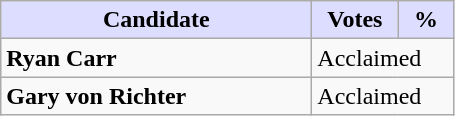<table class="wikitable">
<tr>
<th style="background:#ddf; width:200px;">Candidate</th>
<th style="background:#ddf; width:50px;">Votes</th>
<th style="background:#ddf; width:30px;">%</th>
</tr>
<tr>
<td><strong>Ryan Carr</strong></td>
<td colspan="2">Acclaimed</td>
</tr>
<tr>
<td><strong>Gary von Richter</strong></td>
<td colspan="2">Acclaimed</td>
</tr>
</table>
